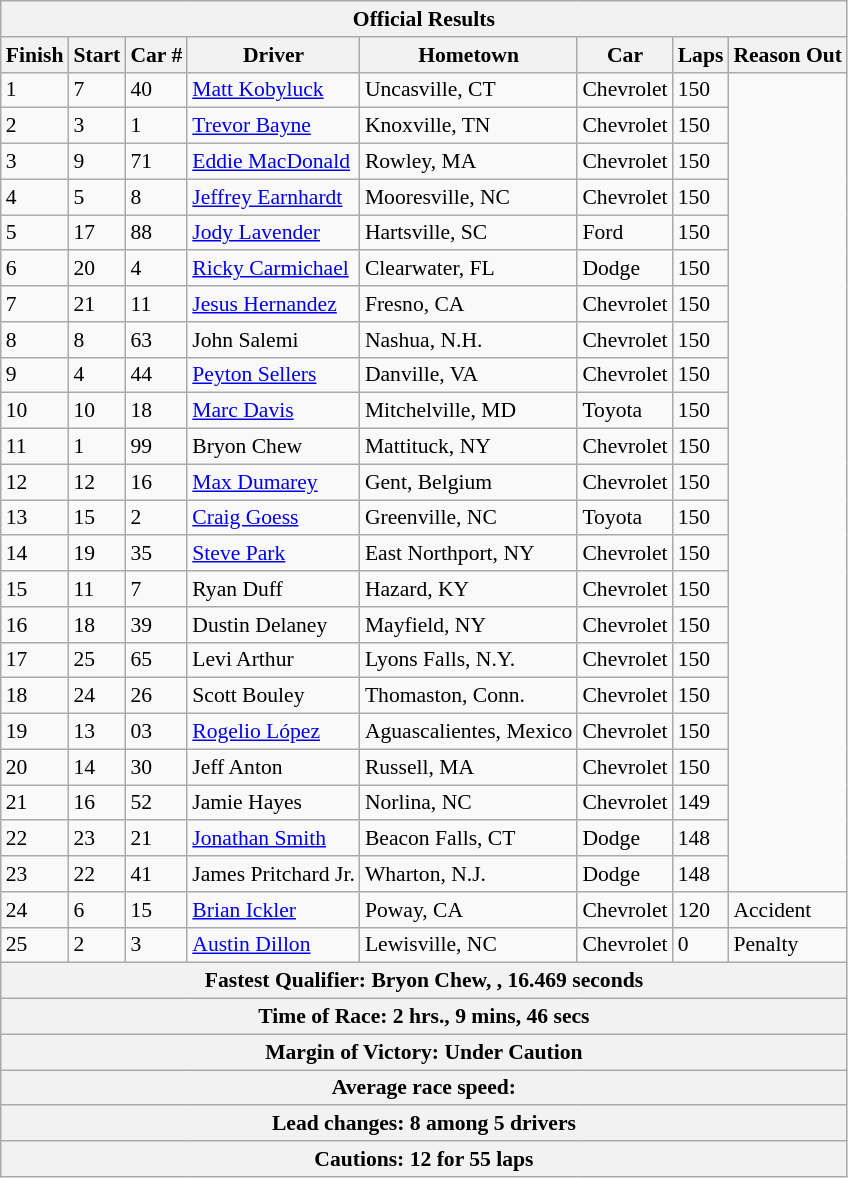<table class="wikitable" style="font-size: 90%;">
<tr>
<th colspan=9>Official Results</th>
</tr>
<tr>
<th>Finish</th>
<th>Start</th>
<th>Car #</th>
<th>Driver</th>
<th>Hometown</th>
<th>Car</th>
<th>Laps</th>
<th>Reason Out</th>
</tr>
<tr>
<td>1</td>
<td>7</td>
<td>40</td>
<td><a href='#'>Matt Kobyluck</a></td>
<td>Uncasville, CT</td>
<td>Chevrolet</td>
<td>150</td>
</tr>
<tr>
<td>2</td>
<td>3</td>
<td>1</td>
<td><a href='#'>Trevor Bayne</a></td>
<td>Knoxville, TN</td>
<td>Chevrolet</td>
<td>150</td>
</tr>
<tr>
<td>3</td>
<td>9</td>
<td>71</td>
<td><a href='#'>Eddie MacDonald</a></td>
<td>Rowley, MA</td>
<td>Chevrolet</td>
<td>150</td>
</tr>
<tr>
<td>4</td>
<td>5</td>
<td>8</td>
<td><a href='#'>Jeffrey Earnhardt</a></td>
<td>Mooresville, NC</td>
<td>Chevrolet</td>
<td>150</td>
</tr>
<tr>
<td>5</td>
<td>17</td>
<td>88</td>
<td><a href='#'>Jody Lavender</a></td>
<td>Hartsville, SC</td>
<td>Ford</td>
<td>150</td>
</tr>
<tr>
<td>6</td>
<td>20</td>
<td>4</td>
<td><a href='#'>Ricky Carmichael</a></td>
<td>Clearwater, FL</td>
<td>Dodge</td>
<td>150</td>
</tr>
<tr>
<td>7</td>
<td>21</td>
<td>11</td>
<td><a href='#'>Jesus Hernandez</a></td>
<td>Fresno, CA</td>
<td>Chevrolet</td>
<td>150</td>
</tr>
<tr>
<td>8</td>
<td>8</td>
<td>63</td>
<td>John Salemi</td>
<td>Nashua, N.H.</td>
<td>Chevrolet</td>
<td>150</td>
</tr>
<tr>
<td>9</td>
<td>4</td>
<td>44</td>
<td><a href='#'>Peyton Sellers</a></td>
<td>Danville, VA</td>
<td>Chevrolet</td>
<td>150</td>
</tr>
<tr>
<td>10</td>
<td>10</td>
<td>18</td>
<td><a href='#'>Marc Davis</a></td>
<td>Mitchelville, MD</td>
<td>Toyota</td>
<td>150</td>
</tr>
<tr>
<td>11</td>
<td>1</td>
<td>99</td>
<td>Bryon Chew</td>
<td>Mattituck, NY</td>
<td>Chevrolet</td>
<td>150</td>
</tr>
<tr>
<td>12</td>
<td>12</td>
<td>16</td>
<td><a href='#'>Max Dumarey</a></td>
<td>Gent, Belgium</td>
<td>Chevrolet</td>
<td>150</td>
</tr>
<tr>
<td>13</td>
<td>15</td>
<td>2</td>
<td><a href='#'>Craig Goess</a></td>
<td>Greenville, NC</td>
<td>Toyota</td>
<td>150</td>
</tr>
<tr>
<td>14</td>
<td>19</td>
<td>35</td>
<td><a href='#'>Steve Park</a></td>
<td>East Northport, NY</td>
<td>Chevrolet</td>
<td>150</td>
</tr>
<tr>
<td>15</td>
<td>11</td>
<td>7</td>
<td>Ryan Duff</td>
<td>Hazard, KY</td>
<td>Chevrolet</td>
<td>150</td>
</tr>
<tr>
<td>16</td>
<td>18</td>
<td>39</td>
<td>Dustin Delaney</td>
<td>Mayfield, NY</td>
<td>Chevrolet</td>
<td>150</td>
</tr>
<tr>
<td>17</td>
<td>25</td>
<td>65</td>
<td>Levi Arthur</td>
<td>Lyons Falls, N.Y.</td>
<td>Chevrolet</td>
<td>150</td>
</tr>
<tr>
<td>18</td>
<td>24</td>
<td>26</td>
<td>Scott Bouley</td>
<td>Thomaston, Conn.</td>
<td>Chevrolet</td>
<td>150</td>
</tr>
<tr>
<td>19</td>
<td>13</td>
<td>03</td>
<td><a href='#'>Rogelio López</a></td>
<td>Aguascalientes, Mexico</td>
<td>Chevrolet</td>
<td>150</td>
</tr>
<tr>
<td>20</td>
<td>14</td>
<td>30</td>
<td>Jeff Anton</td>
<td>Russell, MA</td>
<td>Chevrolet</td>
<td>150</td>
</tr>
<tr>
<td>21</td>
<td>16</td>
<td>52</td>
<td>Jamie Hayes</td>
<td>Norlina, NC</td>
<td>Chevrolet</td>
<td>149</td>
</tr>
<tr>
<td>22</td>
<td>23</td>
<td>21</td>
<td><a href='#'>Jonathan Smith</a></td>
<td>Beacon Falls, CT</td>
<td>Dodge</td>
<td>148</td>
</tr>
<tr>
<td>23</td>
<td>22</td>
<td>41</td>
<td>James Pritchard Jr.</td>
<td>Wharton, N.J.</td>
<td>Dodge</td>
<td>148</td>
</tr>
<tr>
<td>24</td>
<td>6</td>
<td>15</td>
<td><a href='#'>Brian Ickler</a></td>
<td>Poway, CA</td>
<td>Chevrolet</td>
<td>120</td>
<td>Accident</td>
</tr>
<tr>
<td>25</td>
<td>2</td>
<td>3</td>
<td><a href='#'>Austin Dillon</a></td>
<td>Lewisville, NC</td>
<td>Chevrolet</td>
<td>0</td>
<td>Penalty</td>
</tr>
<tr>
<th colspan=9>Fastest Qualifier: Bryon Chew, , 16.469 seconds</th>
</tr>
<tr>
<th colspan=9>Time of Race: 2 hrs., 9 mins, 46 secs</th>
</tr>
<tr>
<th colspan=9>Margin of Victory: Under Caution</th>
</tr>
<tr>
<th colspan=9>Average race speed: </th>
</tr>
<tr>
<th colspan=9>Lead changes: 8 among 5 drivers</th>
</tr>
<tr>
<th colspan=9>Cautions: 12 for 55 laps</th>
</tr>
</table>
